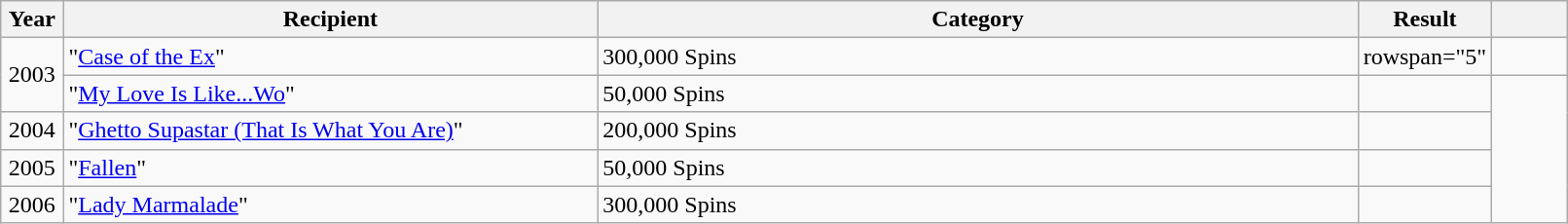<table class="wikitable plainrowheaders" style="width:85%;">
<tr>
<th scope="col" style="width:4%;">Year</th>
<th scope="col" style="width:35%;">Recipient</th>
<th scope="col" style="width:50%;">Category</th>
<th scope="col" style="width:6%;">Result</th>
<th scope="col" style="width:6%;"></th>
</tr>
<tr>
<td align="center" rowspan="2">2003</td>
<td>"<a href='#'>Case of the Ex</a>"</td>
<td>300,000 Spins</td>
<td>rowspan="5" </td>
<td></td>
</tr>
<tr>
<td>"<a href='#'>My Love Is Like...Wo</a>"</td>
<td>50,000 Spins</td>
<td></td>
</tr>
<tr>
<td align="center">2004</td>
<td>"<a href='#'>Ghetto Supastar (That Is What You Are)</a>"</td>
<td>200,000 Spins</td>
<td></td>
</tr>
<tr>
<td align="center">2005</td>
<td>"<a href='#'>Fallen</a>"</td>
<td>50,000 Spins</td>
<td></td>
</tr>
<tr>
<td align="center">2006</td>
<td>"<a href='#'>Lady Marmalade</a>"</td>
<td>300,000 Spins</td>
<td></td>
</tr>
</table>
